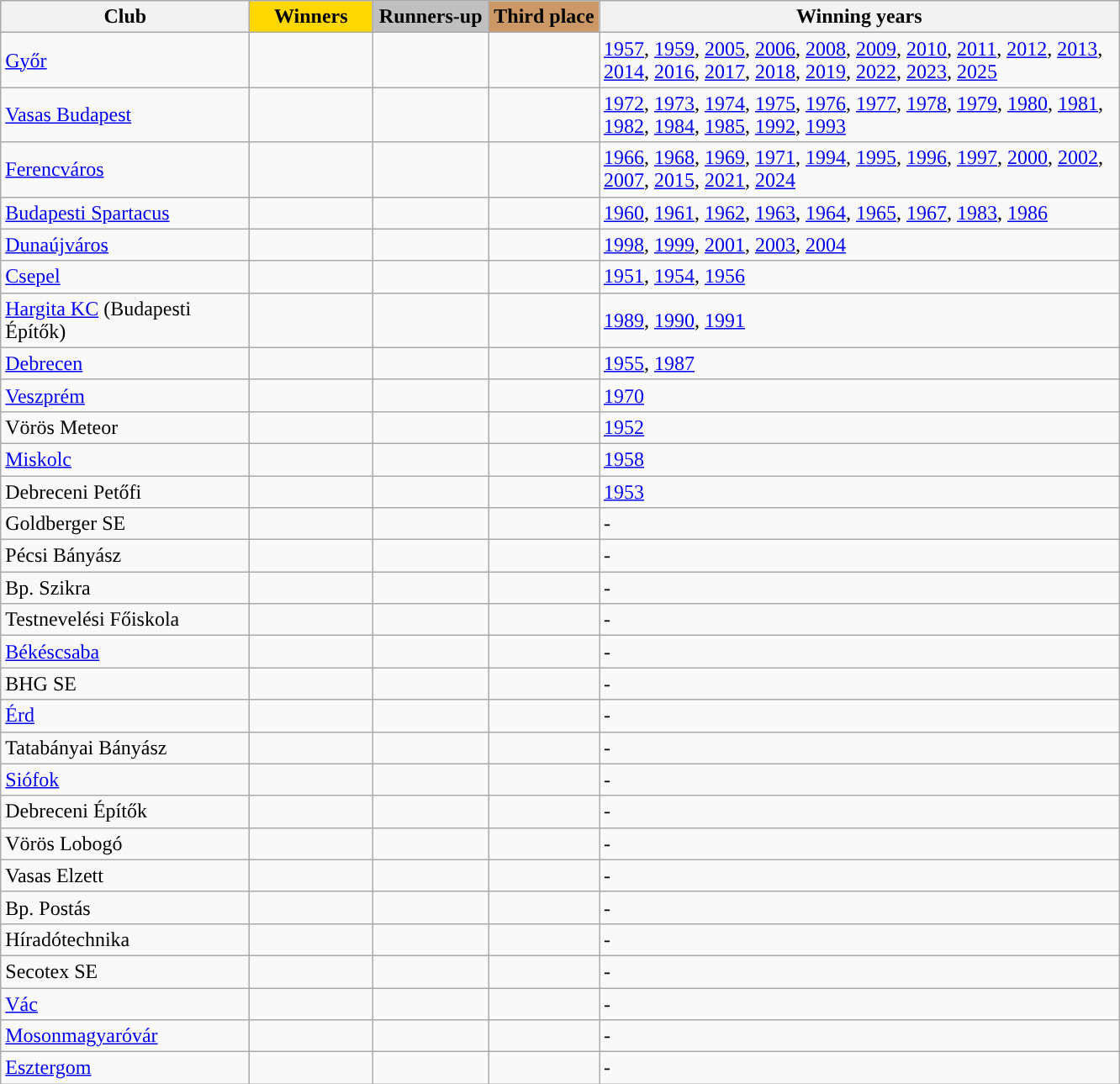<table class="wikitable">
<tr>
<th width=190>Club</th>
<th width=90; style="background:gold">Winners</th>
<th width=85; style="background:silver">Runners-up</th>
<th width=80; style="background:#cc9966">Third place</th>
<th width=405>Winning years</th>
</tr>
<tr>
<td><a href='#'>Győr</a></td>
<td></td>
<td></td>
<td></td>
<td><a href='#'>1957</a>, <a href='#'>1959</a>, <a href='#'>2005</a>, <a href='#'>2006</a>, <a href='#'>2008</a>, <a href='#'>2009</a>, <a href='#'>2010</a>, <a href='#'>2011</a>, <a href='#'>2012</a>, <a href='#'>2013</a>, <a href='#'>2014</a>, <a href='#'>2016</a>, <a href='#'>2017</a>, <a href='#'>2018</a>, <a href='#'>2019</a>, <a href='#'>2022</a>, <a href='#'>2023</a>, <a href='#'>2025</a></td>
</tr>
<tr>
<td><a href='#'>Vasas Budapest</a></td>
<td></td>
<td></td>
<td></td>
<td><a href='#'>1972</a>, <a href='#'>1973</a>, <a href='#'>1974</a>, <a href='#'>1975</a>, <a href='#'>1976</a>, <a href='#'>1977</a>, <a href='#'>1978</a>, <a href='#'>1979</a>, <a href='#'>1980</a>, <a href='#'>1981</a>, <a href='#'>1982</a>, <a href='#'>1984</a>, <a href='#'>1985</a>, <a href='#'>1992</a>, <a href='#'>1993</a></td>
</tr>
<tr>
<td><a href='#'>Ferencváros</a></td>
<td></td>
<td></td>
<td></td>
<td><a href='#'>1966</a>, <a href='#'>1968</a>, <a href='#'>1969</a>, <a href='#'>1971</a>, <a href='#'>1994</a>, <a href='#'>1995</a>, <a href='#'>1996</a>, <a href='#'>1997</a>, <a href='#'>2000</a>, <a href='#'>2002</a>, <a href='#'>2007</a>, <a href='#'>2015</a>, <a href='#'>2021</a>, <a href='#'>2024</a></td>
</tr>
<tr>
<td><a href='#'>Budapesti Spartacus</a></td>
<td></td>
<td></td>
<td></td>
<td><a href='#'>1960</a>, <a href='#'>1961</a>, <a href='#'>1962</a>, <a href='#'>1963</a>, <a href='#'>1964</a>, <a href='#'>1965</a>, <a href='#'>1967</a>, <a href='#'>1983</a>, <a href='#'>1986</a></td>
</tr>
<tr>
<td><a href='#'>Dunaújváros</a></td>
<td></td>
<td></td>
<td></td>
<td><a href='#'>1998</a>, <a href='#'>1999</a>, <a href='#'>2001</a>, <a href='#'>2003</a>, <a href='#'>2004</a></td>
</tr>
<tr>
<td><a href='#'>Csepel</a></td>
<td></td>
<td></td>
<td></td>
<td><a href='#'>1951</a>, <a href='#'>1954</a>, <a href='#'>1956</a></td>
</tr>
<tr>
<td><a href='#'>Hargita KC</a> (Budapesti Építők)</td>
<td></td>
<td></td>
<td></td>
<td><a href='#'>1989</a>, <a href='#'>1990</a>, <a href='#'>1991</a></td>
</tr>
<tr>
<td><a href='#'>Debrecen</a></td>
<td></td>
<td></td>
<td></td>
<td><a href='#'>1955</a>, <a href='#'>1987</a></td>
</tr>
<tr>
<td><a href='#'>Veszprém</a></td>
<td></td>
<td></td>
<td></td>
<td><a href='#'>1970</a></td>
</tr>
<tr>
<td>Vörös Meteor</td>
<td></td>
<td></td>
<td></td>
<td><a href='#'>1952</a></td>
</tr>
<tr>
<td><a href='#'>Miskolc</a></td>
<td></td>
<td></td>
<td></td>
<td><a href='#'>1958</a></td>
</tr>
<tr>
<td>Debreceni Petőfi</td>
<td></td>
<td></td>
<td></td>
<td><a href='#'>1953</a></td>
</tr>
<tr>
<td>Goldberger SE</td>
<td></td>
<td></td>
<td></td>
<td>-</td>
</tr>
<tr>
<td>Pécsi Bányász</td>
<td></td>
<td></td>
<td></td>
<td>-</td>
</tr>
<tr>
<td>Bp. Szikra</td>
<td></td>
<td></td>
<td></td>
<td>-</td>
</tr>
<tr>
<td>Testnevelési Főiskola</td>
<td></td>
<td></td>
<td></td>
<td>-</td>
</tr>
<tr>
<td><a href='#'>Békéscsaba</a></td>
<td></td>
<td></td>
<td></td>
<td>-</td>
</tr>
<tr>
<td>BHG SE</td>
<td></td>
<td></td>
<td></td>
<td>-</td>
</tr>
<tr>
<td><a href='#'>Érd</a></td>
<td></td>
<td></td>
<td></td>
<td>-</td>
</tr>
<tr>
<td>Tatabányai Bányász</td>
<td></td>
<td></td>
<td></td>
<td>-</td>
</tr>
<tr>
<td><a href='#'>Siófok</a></td>
<td></td>
<td></td>
<td></td>
<td>-</td>
</tr>
<tr>
<td>Debreceni Építők</td>
<td></td>
<td></td>
<td></td>
<td>-</td>
</tr>
<tr>
<td>Vörös Lobogó</td>
<td></td>
<td></td>
<td></td>
<td>-</td>
</tr>
<tr>
<td>Vasas Elzett</td>
<td></td>
<td></td>
<td></td>
<td>-</td>
</tr>
<tr>
<td>Bp. Postás</td>
<td></td>
<td></td>
<td></td>
<td>-</td>
</tr>
<tr>
<td>Híradótechnika</td>
<td></td>
<td></td>
<td></td>
<td>-</td>
</tr>
<tr>
<td>Secotex SE</td>
<td></td>
<td></td>
<td></td>
<td>-</td>
</tr>
<tr>
<td><a href='#'>Vác</a></td>
<td></td>
<td></td>
<td></td>
<td>-</td>
</tr>
<tr>
<td><a href='#'>Mosonmagyaróvár</a></td>
<td></td>
<td></td>
<td></td>
<td>-</td>
</tr>
<tr>
<td><a href='#'>Esztergom</a></td>
<td></td>
<td></td>
<td></td>
<td>-</td>
</tr>
</table>
